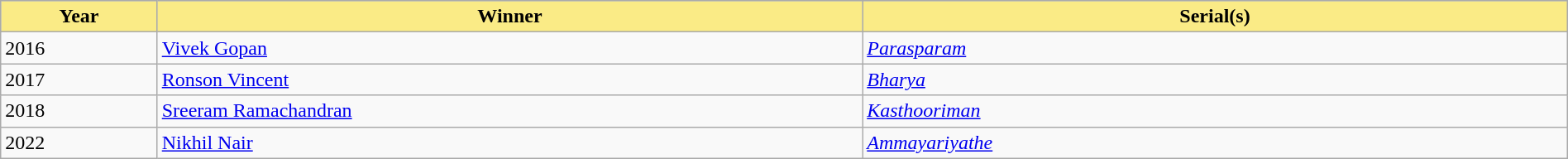<table class="wikitable" style="width:100%">
<tr bgcolor="#bebebe">
<th width="10%" style="background:#FAEB86">Year</th>
<th width="45%" style="background:#FAEB86">Winner</th>
<th width="45%" style="background:#FAEB86">Serial(s)</th>
</tr>
<tr>
<td>2016</td>
<td><a href='#'>Vivek Gopan</a></td>
<td><em><a href='#'>Parasparam</a></em></td>
</tr>
<tr>
<td>2017</td>
<td><a href='#'>Ronson Vincent</a></td>
<td><em><a href='#'>Bharya</a></em></td>
</tr>
<tr>
<td>2018</td>
<td><a href='#'>Sreeram Ramachandran</a></td>
<td><em><a href='#'>Kasthooriman</a></em></td>
</tr>
<tr>
<td>2022</td>
<td><a href='#'>Nikhil Nair</a></td>
<td><em><a href='#'>Ammayariyathe</a></em></td>
</tr>
</table>
